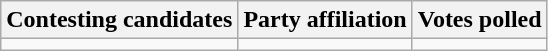<table class="wikitable sortable">
<tr>
<th>Contesting candidates</th>
<th>Party affiliation</th>
<th>Votes polled</th>
</tr>
<tr>
<td></td>
<td></td>
<td></td>
</tr>
</table>
